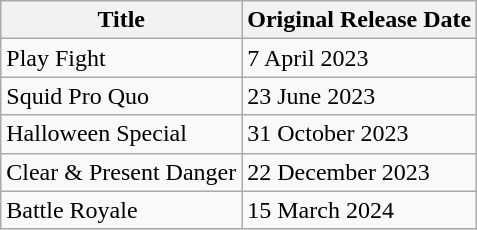<table class="wikitable">
<tr>
<th>Title</th>
<th>Original Release Date</th>
</tr>
<tr>
<td>Play Fight</td>
<td>7 April 2023</td>
</tr>
<tr>
<td>Squid Pro Quo</td>
<td>23 June 2023</td>
</tr>
<tr>
<td>Halloween Special</td>
<td>31 October 2023</td>
</tr>
<tr>
<td>Clear & Present Danger</td>
<td>22 December 2023</td>
</tr>
<tr>
<td>Battle Royale</td>
<td>15 March 2024</td>
</tr>
</table>
